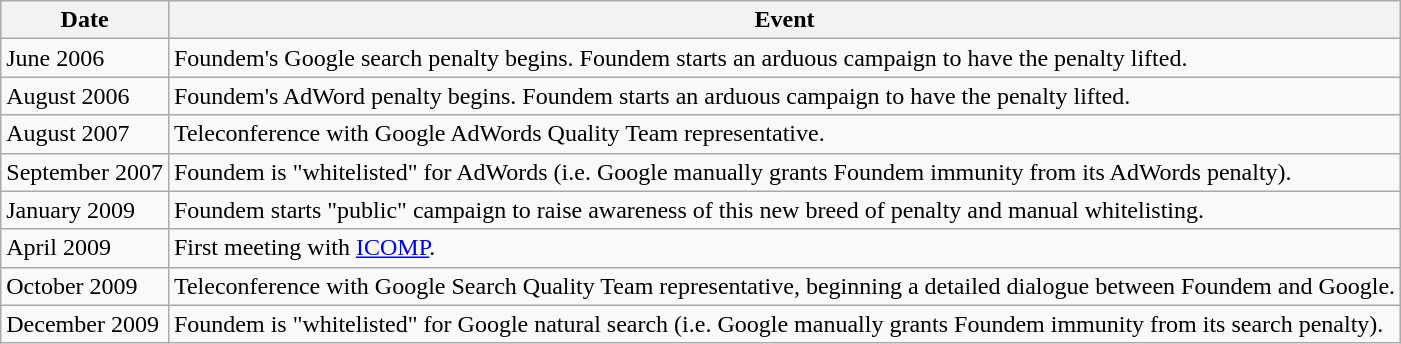<table class="wikitable">
<tr>
<th>Date</th>
<th>Event</th>
</tr>
<tr>
<td>June 2006</td>
<td>Foundem's Google search penalty begins. Foundem starts an arduous campaign to have the penalty lifted.</td>
</tr>
<tr>
<td>August 2006</td>
<td>Foundem's AdWord penalty begins. Foundem starts an arduous campaign to have the penalty lifted.</td>
</tr>
<tr>
<td>August 2007</td>
<td>Teleconference with Google AdWords Quality Team representative.</td>
</tr>
<tr>
<td>September 2007</td>
<td>Foundem is "whitelisted" for AdWords (i.e. Google manually grants Foundem immunity from its AdWords penalty).</td>
</tr>
<tr>
<td>January 2009</td>
<td>Foundem starts "public" campaign to raise awareness of this new breed of penalty and manual whitelisting.</td>
</tr>
<tr>
<td>April 2009</td>
<td>First meeting with <a href='#'>ICOMP</a>.</td>
</tr>
<tr>
<td>October 2009</td>
<td>Teleconference with Google Search Quality Team representative, beginning a detailed dialogue between Foundem and Google.</td>
</tr>
<tr>
<td>December 2009</td>
<td>Foundem is "whitelisted" for Google natural search (i.e. Google manually grants Foundem immunity from its search penalty).</td>
</tr>
</table>
